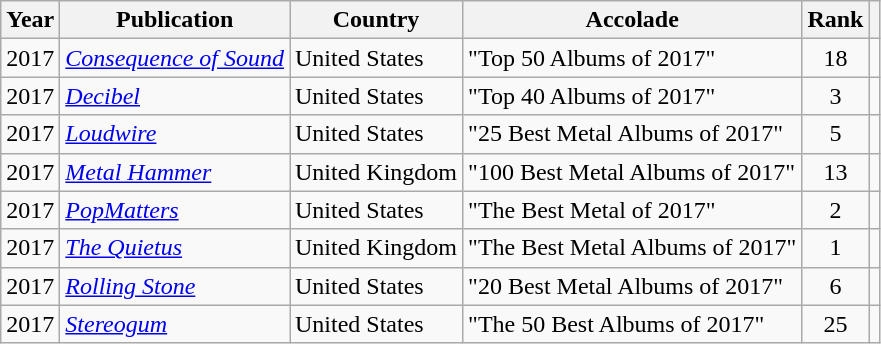<table class="sortable wikitable">
<tr>
<th>Year</th>
<th>Publication</th>
<th>Country</th>
<th>Accolade</th>
<th>Rank</th>
<th class="unsortable"></th>
</tr>
<tr>
<td align=center>2017</td>
<td><em><a href='#'>Consequence of Sound</a></em></td>
<td>United States</td>
<td>"Top 50 Albums of 2017"</td>
<td align=center>18</td>
<td></td>
</tr>
<tr>
<td align=center>2017</td>
<td><em><a href='#'>Decibel</a></em></td>
<td>United States</td>
<td>"Top 40 Albums of 2017"</td>
<td align=center>3</td>
<td></td>
</tr>
<tr>
<td align=center>2017</td>
<td><em><a href='#'>Loudwire</a></em></td>
<td>United States</td>
<td>"25 Best Metal Albums of 2017"</td>
<td align=center>5</td>
<td></td>
</tr>
<tr>
<td align=center>2017</td>
<td><em><a href='#'>Metal Hammer</a></em></td>
<td>United Kingdom</td>
<td>"100 Best Metal Albums of 2017"</td>
<td align=center>13</td>
<td></td>
</tr>
<tr>
<td align=center>2017</td>
<td><em><a href='#'>PopMatters</a></em></td>
<td>United States</td>
<td>"The Best Metal of 2017"</td>
<td align=center>2</td>
<td></td>
</tr>
<tr>
<td align=center>2017</td>
<td><em><a href='#'>The Quietus</a></em></td>
<td>United Kingdom</td>
<td>"The Best Metal Albums of 2017"</td>
<td align=center>1</td>
<td></td>
</tr>
<tr>
<td align=center>2017</td>
<td><em><a href='#'>Rolling Stone</a></em></td>
<td>United States</td>
<td>"20 Best Metal Albums of 2017"</td>
<td align=center>6</td>
<td></td>
</tr>
<tr>
<td align=center>2017</td>
<td><em><a href='#'>Stereogum</a></em></td>
<td>United States</td>
<td>"The 50 Best Albums of 2017"</td>
<td align=center>25</td>
<td></td>
</tr>
</table>
